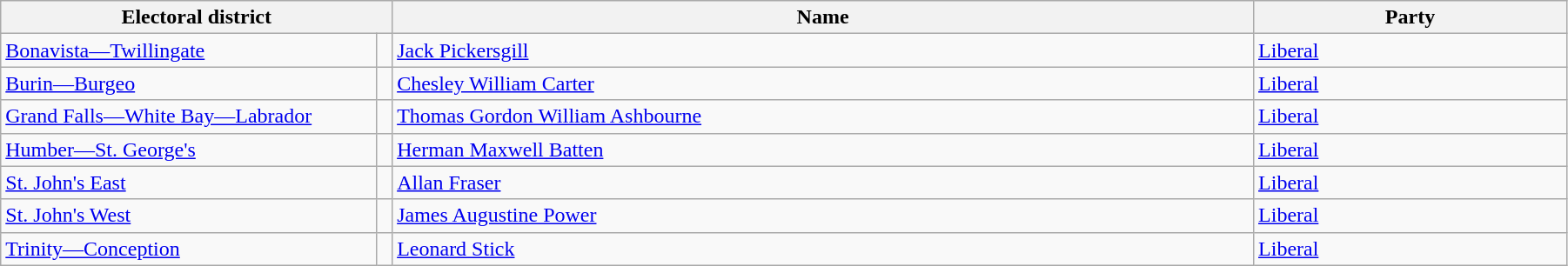<table class="wikitable" width=95%>
<tr>
<th colspan=2 width=25%>Electoral district</th>
<th>Name</th>
<th width=20%>Party</th>
</tr>
<tr>
<td width=24%><a href='#'>Bonavista—Twillingate</a></td>
<td></td>
<td><a href='#'>Jack Pickersgill</a></td>
<td><a href='#'>Liberal</a></td>
</tr>
<tr>
<td><a href='#'>Burin—Burgeo</a></td>
<td></td>
<td><a href='#'>Chesley William Carter</a></td>
<td><a href='#'>Liberal</a></td>
</tr>
<tr>
<td><a href='#'>Grand Falls—White Bay—Labrador</a></td>
<td></td>
<td><a href='#'>Thomas Gordon William Ashbourne</a></td>
<td><a href='#'>Liberal</a></td>
</tr>
<tr>
<td><a href='#'>Humber—St. George's</a></td>
<td></td>
<td><a href='#'>Herman Maxwell Batten</a></td>
<td><a href='#'>Liberal</a></td>
</tr>
<tr>
<td><a href='#'>St. John's East</a></td>
<td></td>
<td><a href='#'>Allan Fraser</a></td>
<td><a href='#'>Liberal</a></td>
</tr>
<tr>
<td><a href='#'>St. John's West</a></td>
<td></td>
<td><a href='#'>James Augustine Power</a></td>
<td><a href='#'>Liberal</a></td>
</tr>
<tr>
<td><a href='#'>Trinity—Conception</a></td>
<td></td>
<td><a href='#'>Leonard Stick</a></td>
<td><a href='#'>Liberal</a></td>
</tr>
</table>
